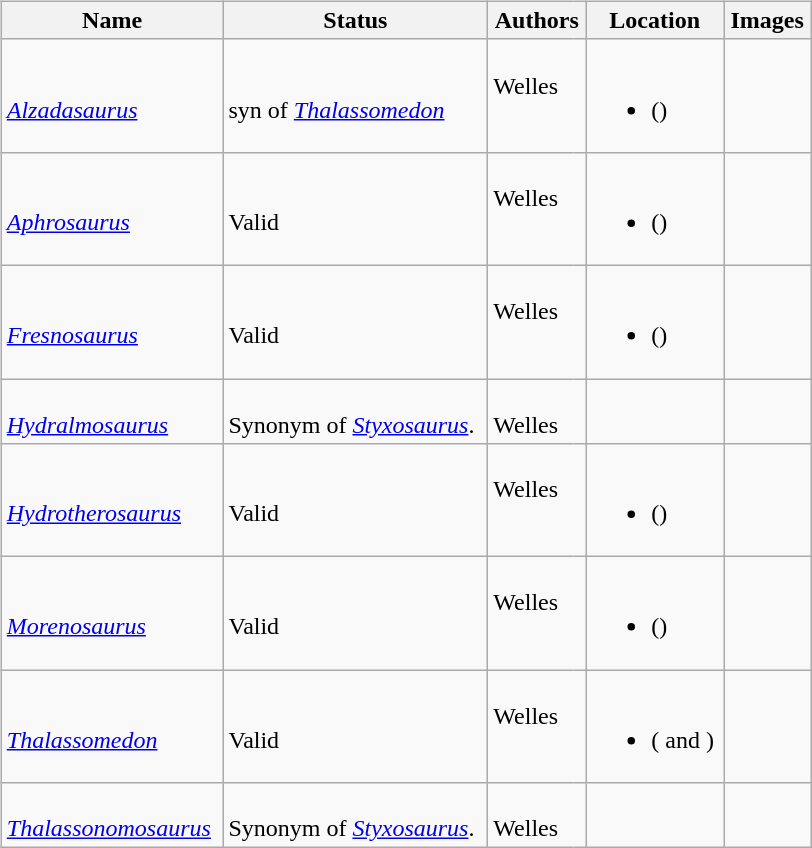<table border="0" style="background:transparent;" style="width: 100%;">
<tr>
<th width="90%"></th>
<th width="5%"></th>
<th width="5%"></th>
</tr>
<tr>
<td style="border:0px" valign="top"><br><table class="wikitable sortable" align="center" width="100%">
<tr>
<th>Name</th>
<th>Status</th>
<th colspan="2">Authors</th>
<th>Location</th>
<th>Images</th>
</tr>
<tr>
<td><br><em><a href='#'>Alzadasaurus</a></em></td>
<td><br>syn of <em><a href='#'>Thalassomedon</a></em></td>
<td style="border-right:0px" valign="top"><br>Welles</td>
<td style="border-left:0px" valign="top"></td>
<td><br><ul><li> ()</li></ul></td>
<td></td>
</tr>
<tr>
<td><br><em><a href='#'>Aphrosaurus</a></em></td>
<td><br>Valid</td>
<td style="border-right:0px" valign="top"><br>Welles</td>
<td style="border-left:0px" valign="top"></td>
<td><br><ul><li> ()</li></ul></td>
<td></td>
</tr>
<tr>
<td><br><em><a href='#'>Fresnosaurus</a></em></td>
<td><br>Valid</td>
<td style="border-right:0px" valign="top"><br>Welles</td>
<td style="border-left:0px" valign="top"></td>
<td><br><ul><li> ()</li></ul></td>
<td></td>
</tr>
<tr>
<td><br><em><a href='#'>Hydralmosaurus</a></em></td>
<td><br>Synonym of <em><a href='#'>Styxosaurus</a></em>.</td>
<td style="border-right:0px" valign="top"><br>Welles</td>
<td style="border-left:0px" valign="top"></td>
<td></td>
<td></td>
</tr>
<tr>
<td><br><em><a href='#'>Hydrotherosaurus</a></em></td>
<td><br>Valid</td>
<td style="border-right:0px" valign="top"><br>Welles</td>
<td style="border-left:0px" valign="top"></td>
<td><br><ul><li> ()</li></ul></td>
<td></td>
</tr>
<tr>
<td><br><em><a href='#'>Morenosaurus</a></em></td>
<td><br>Valid</td>
<td style="border-right:0px" valign="top"><br>Welles</td>
<td style="border-left:0px" valign="top"></td>
<td><br><ul><li> ()</li></ul></td>
<td></td>
</tr>
<tr>
<td><br><em><a href='#'>Thalassomedon</a></em></td>
<td><br>Valid</td>
<td style="border-right:0px" valign="top"><br>Welles</td>
<td style="border-left:0px" valign="top"></td>
<td><br><ul><li> ( and )</li></ul></td>
<td></td>
</tr>
<tr>
<td><br><em><a href='#'>Thalassonomosaurus</a></em></td>
<td><br>Synonym of <em><a href='#'>Styxosaurus</a></em>.</td>
<td style="border-right:0px" valign="top"><br>Welles</td>
<td style="border-left:0px" valign="top"></td>
<td></td>
<td></td>
</tr>
</table>
</td>
<td style="border:0px" valign="top"></td>
<td style="border:0px" valign="top"></td>
</tr>
<tr>
</tr>
</table>
